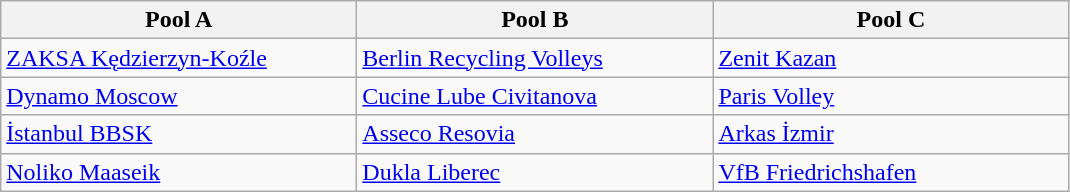<table class="wikitable">
<tr>
<th width=230>Pool A</th>
<th width=230>Pool B</th>
<th width=230>Pool C</th>
</tr>
<tr>
<td> <a href='#'>ZAKSA Kędzierzyn-Koźle</a></td>
<td> <a href='#'>Berlin Recycling Volleys</a></td>
<td> <a href='#'>Zenit Kazan</a></td>
</tr>
<tr>
<td> <a href='#'>Dynamo Moscow</a></td>
<td> <a href='#'>Cucine Lube Civitanova</a></td>
<td> <a href='#'>Paris Volley</a></td>
</tr>
<tr>
<td> <a href='#'>İstanbul BBSK</a></td>
<td> <a href='#'>Asseco Resovia</a></td>
<td> <a href='#'>Arkas İzmir</a></td>
</tr>
<tr>
<td> <a href='#'>Noliko Maaseik</a></td>
<td> <a href='#'>Dukla Liberec</a></td>
<td> <a href='#'>VfB Friedrichshafen</a></td>
</tr>
</table>
